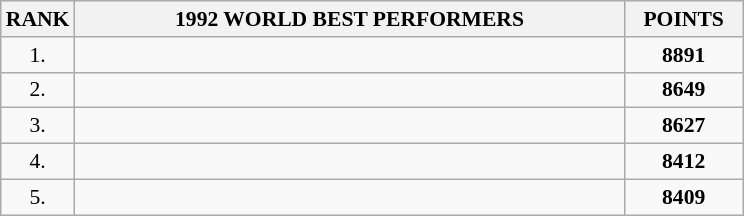<table class="wikitable" style="border-collapse: collapse; font-size: 90%;">
<tr>
<th>RANK</th>
<th align="center" style="width: 25em">1992 WORLD BEST PERFORMERS</th>
<th align="center" style="width: 5em">POINTS</th>
</tr>
<tr>
<td align="center">1.</td>
<td></td>
<td align="center"><strong>8891</strong></td>
</tr>
<tr>
<td align="center">2.</td>
<td></td>
<td align="center"><strong>8649</strong></td>
</tr>
<tr>
<td align="center">3.</td>
<td></td>
<td align="center"><strong>8627</strong></td>
</tr>
<tr>
<td align="center">4.</td>
<td></td>
<td align="center"><strong>8412</strong></td>
</tr>
<tr>
<td align="center">5.</td>
<td></td>
<td align="center"><strong>8409</strong></td>
</tr>
</table>
